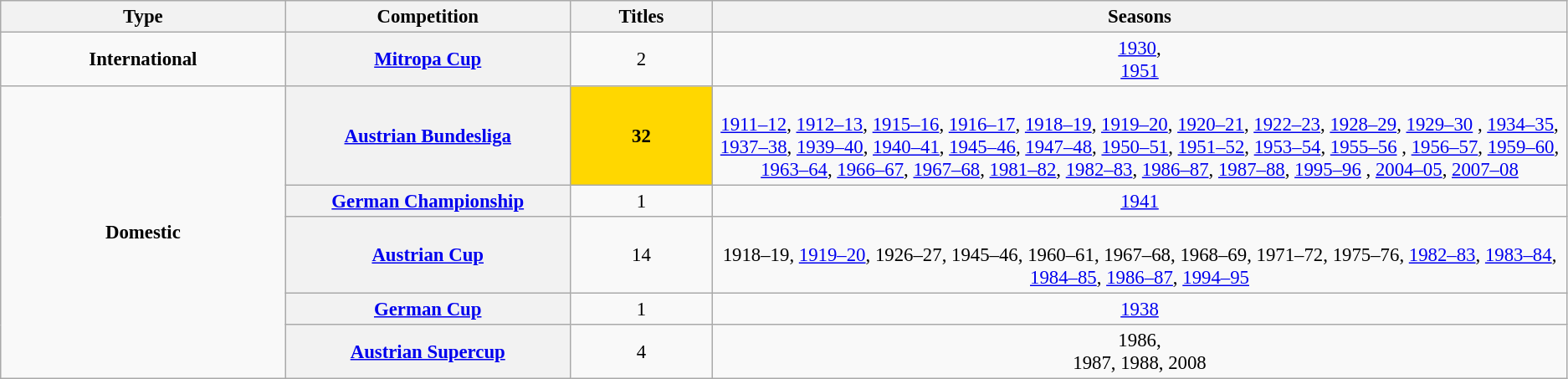<table class="wikitable plainrowheaders" style="font-size:95%; text-align:center;">
<tr>
<th style="width: 10%;">Type</th>
<th style="width: 10%;">Competition</th>
<th style="width: 5%;">Titles</th>
<th style="width: 30%;">Seasons</th>
</tr>
<tr>
<td><strong>International</strong></td>
<th><a href='#'>Mitropa Cup</a></th>
<td>2</td>
<td><a href='#'>1930</a>,<br><a href='#'>1951</a></td>
</tr>
<tr>
<td rowspan="5"><strong>Domestic</strong></td>
<th scope="col"><a href='#'>Austrian Bundesliga</a></th>
<td scope="col" style="background-color: gold"><strong>32</strong></td>
<td><br><a href='#'>1911–12</a>, 
<a href='#'>1912–13</a>, 
<a href='#'>1915–16</a>, 
<a href='#'>1916–17</a>, 
<a href='#'>1918–19</a>, 
<a href='#'>1919–20</a>, 
<a href='#'>1920–21</a>, 
<a href='#'>1922–23</a>, 
<a href='#'>1928–29</a>, 
<a href='#'>1929–30</a> , 
<a href='#'>1934–35</a>, 
<a href='#'>1937–38</a>, 
<a href='#'>1939–40</a>, <a href='#'>1940–41</a>, <a href='#'>1945–46</a>, 
<a href='#'>1947–48</a>, 
<a href='#'>1950–51</a>, 
<a href='#'>1951–52</a>, <a href='#'>1953–54</a>, <a href='#'>1955–56</a> , <a href='#'>1956–57</a>, <a href='#'>1959–60</a>, <a href='#'>1963–64</a>, <a href='#'>1966–67</a>, <a href='#'>1967–68</a>, <a href='#'>1981–82</a>, 
<a href='#'>1982–83</a>, 
<a href='#'>1986–87</a>, 
<a href='#'>1987–88</a>, 
<a href='#'>1995–96</a> , 
<a href='#'>2004–05</a>, 
<a href='#'>2007–08</a></td>
</tr>
<tr>
<th><a href='#'>German Championship</a></th>
<td>1</td>
<td><a href='#'>1941</a></td>
</tr>
<tr>
<th scope=col><a href='#'>Austrian Cup</a></th>
<td>14</td>
<td><br>1918–19, 
<a href='#'>1919–20</a>, 1926–27, 
1945–46, 
1960–61, 
1967–68, 
1968–69, 
1971–72, 
1975–76, 
<a href='#'>1982–83</a>, <a href='#'>1983–84</a>, <a href='#'>1984–85</a>, <a href='#'>1986–87</a>, <a href='#'>1994–95</a></td>
</tr>
<tr>
<th scope=col><a href='#'>German Cup</a></th>
<td>1</td>
<td><a href='#'>1938</a></td>
</tr>
<tr>
<th scope=col><a href='#'>Austrian Supercup</a></th>
<td>4</td>
<td>1986,<br>1987, 
1988, 
2008</td>
</tr>
</table>
